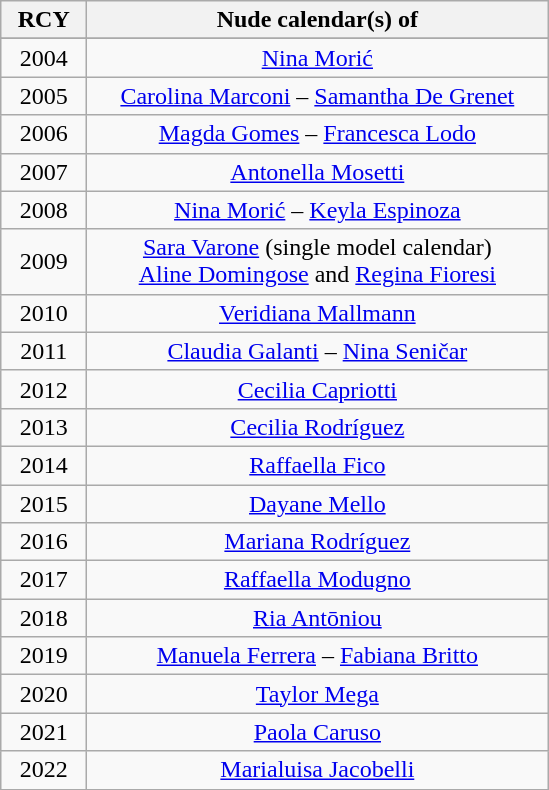<table class="wikitable" style="width:500pix;text-align:center;">
<tr>
<th width=50pix>RCY</th>
<th width=300pix>Nude calendar(s) of</th>
</tr>
<tr>
</tr>
<tr>
<td>2004</td>
<td><a href='#'>Nina Morić</a></td>
</tr>
<tr>
<td>2005</td>
<td><a href='#'>Carolina Marconi</a> – <a href='#'>Samantha De Grenet</a></td>
</tr>
<tr>
<td>2006</td>
<td><a href='#'>Magda Gomes</a> – <a href='#'>Francesca Lodo</a></td>
</tr>
<tr>
<td>2007</td>
<td><a href='#'>Antonella Mosetti</a></td>
</tr>
<tr>
<td>2008</td>
<td><a href='#'>Nina Morić</a> – <a href='#'>Keyla Espinoza</a></td>
</tr>
<tr>
<td>2009</td>
<td><a href='#'>Sara Varone</a> (single model calendar) <br> <a href='#'>Aline Domingose</a> and <a href='#'>Regina Fioresi</a></td>
</tr>
<tr>
<td>2010</td>
<td><a href='#'>Veridiana Mallmann</a></td>
</tr>
<tr>
<td>2011</td>
<td><a href='#'>Claudia Galanti</a> – <a href='#'>Nina Seničar</a></td>
</tr>
<tr>
<td>2012</td>
<td><a href='#'>Cecilia Capriotti</a></td>
</tr>
<tr>
<td>2013</td>
<td><a href='#'>Cecilia Rodríguez</a></td>
</tr>
<tr>
<td>2014</td>
<td><a href='#'>Raffaella Fico</a></td>
</tr>
<tr>
<td>2015</td>
<td><a href='#'>Dayane Mello</a></td>
</tr>
<tr>
<td>2016</td>
<td><a href='#'>Mariana Rodríguez</a></td>
</tr>
<tr>
<td>2017</td>
<td><a href='#'>Raffaella Modugno</a></td>
</tr>
<tr>
<td>2018</td>
<td><a href='#'>Ria Antōniou</a></td>
</tr>
<tr>
<td>2019</td>
<td><a href='#'>Manuela Ferrera</a>  – <a href='#'>Fabiana Britto</a></td>
</tr>
<tr>
<td>2020</td>
<td><a href='#'>Taylor Mega</a></td>
</tr>
<tr>
<td>2021</td>
<td><a href='#'>Paola Caruso</a></td>
</tr>
<tr>
<td>2022</td>
<td><a href='#'>Marialuisa Jacobelli</a></td>
</tr>
</table>
